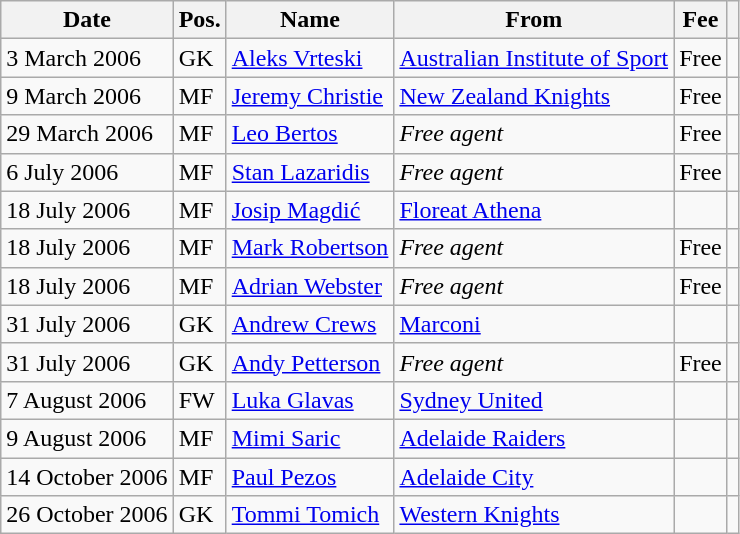<table class="wikitable">
<tr>
<th>Date</th>
<th>Pos.</th>
<th>Name</th>
<th>From</th>
<th>Fee</th>
<th></th>
</tr>
<tr>
<td>3 March 2006</td>
<td>GK</td>
<td> <a href='#'>Aleks Vrteski</a></td>
<td> <a href='#'>Australian Institute of Sport</a></td>
<td>Free</td>
<td></td>
</tr>
<tr>
<td>9 March 2006</td>
<td>MF</td>
<td> <a href='#'>Jeremy Christie</a></td>
<td> <a href='#'>New Zealand Knights</a></td>
<td>Free</td>
<td></td>
</tr>
<tr>
<td>29 March 2006</td>
<td>MF</td>
<td> <a href='#'>Leo Bertos</a></td>
<td><em>Free agent</em></td>
<td>Free</td>
<td></td>
</tr>
<tr>
<td>6 July 2006</td>
<td>MF</td>
<td> <a href='#'>Stan Lazaridis</a></td>
<td><em>Free agent</em></td>
<td>Free</td>
<td></td>
</tr>
<tr>
<td>18 July 2006</td>
<td>MF</td>
<td> <a href='#'>Josip Magdić</a></td>
<td> <a href='#'>Floreat Athena</a></td>
<td></td>
<td></td>
</tr>
<tr>
<td>18 July 2006</td>
<td>MF</td>
<td> <a href='#'>Mark Robertson</a></td>
<td><em>Free agent</em></td>
<td>Free</td>
<td></td>
</tr>
<tr>
<td>18 July 2006</td>
<td>MF</td>
<td> <a href='#'>Adrian Webster</a></td>
<td><em>Free agent</em></td>
<td>Free</td>
<td></td>
</tr>
<tr>
<td>31 July 2006</td>
<td>GK</td>
<td> <a href='#'>Andrew Crews</a></td>
<td> <a href='#'>Marconi</a></td>
<td></td>
<td></td>
</tr>
<tr>
<td>31 July 2006</td>
<td>GK</td>
<td> <a href='#'>Andy Petterson</a></td>
<td><em>Free agent</em></td>
<td>Free</td>
<td></td>
</tr>
<tr>
<td>7 August 2006</td>
<td>FW</td>
<td> <a href='#'>Luka Glavas</a></td>
<td> <a href='#'>Sydney United</a></td>
<td></td>
<td></td>
</tr>
<tr>
<td>9 August 2006</td>
<td>MF</td>
<td> <a href='#'>Mimi Saric</a></td>
<td> <a href='#'>Adelaide Raiders</a></td>
<td></td>
<td></td>
</tr>
<tr>
<td>14 October 2006</td>
<td>MF</td>
<td> <a href='#'>Paul Pezos</a></td>
<td> <a href='#'>Adelaide City</a></td>
<td></td>
<td></td>
</tr>
<tr>
<td>26 October 2006</td>
<td>GK</td>
<td> <a href='#'>Tommi Tomich</a></td>
<td> <a href='#'>Western Knights</a></td>
<td></td>
<td></td>
</tr>
</table>
